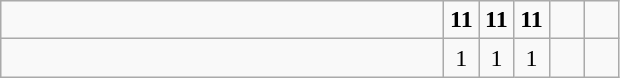<table class="wikitable">
<tr>
<td style="width:18em"><strong></strong></td>
<td align=center style="width:1em"><strong>11</strong></td>
<td align=center style="width:1em"><strong>11</strong></td>
<td align=center style="width:1em"><strong>11</strong></td>
<td align=center style="width:1em"></td>
<td align=center style="width:1em"></td>
</tr>
<tr>
<td style="width:18em"></td>
<td align=center style="width:1em">1</td>
<td align=center style="width:1em">1</td>
<td align=center style="width:1em">1</td>
<td align=center style="width:1em"></td>
<td align=center style="width:1em"></td>
</tr>
</table>
